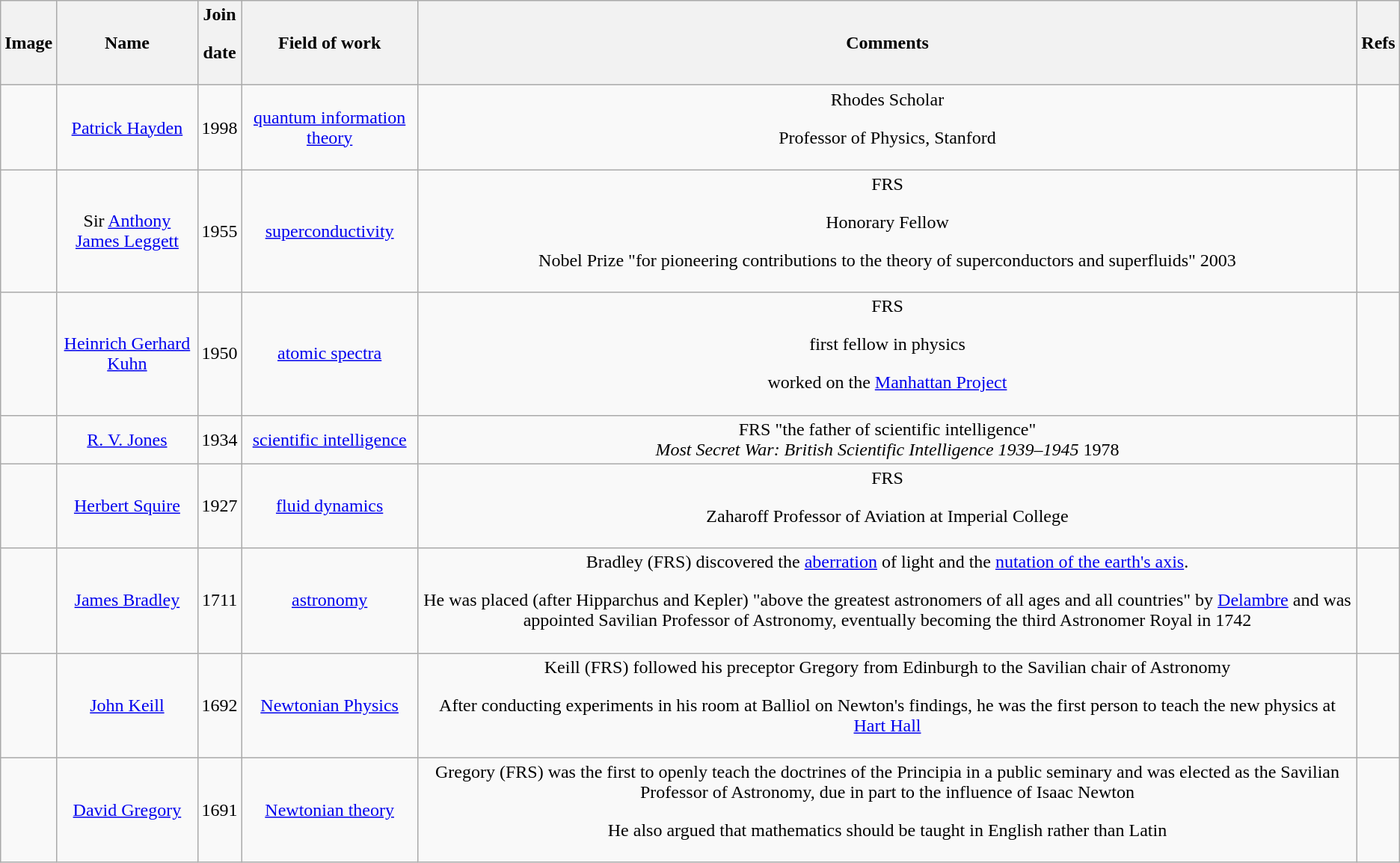<table class="wikitable sortable" style="text-align:center; border:none;">
<tr>
<th class="unsortable">Image</th>
<th>Name</th>
<th>Join<p>date</p></th>
<th>Field of work</th>
<th>Comments</th>
<th>Refs</th>
</tr>
<tr>
<td></td>
<td><a href='#'>Patrick Hayden</a></td>
<td>1998</td>
<td><a href='#'>quantum information theory</a></td>
<td>Rhodes Scholar<p>Professor of Physics, Stanford</p></td>
<td></td>
</tr>
<tr>
<td></td>
<td>Sir <a href='#'>Anthony James Leggett</a></td>
<td>1955</td>
<td><a href='#'>superconductivity</a></td>
<td>FRS<p>Honorary Fellow</p><p> Nobel Prize "for pioneering contributions to the theory of superconductors and superfluids" 2003</p></td>
<td></td>
</tr>
<tr>
<td></td>
<td><a href='#'>Heinrich Gerhard Kuhn</a></td>
<td>1950</td>
<td><a href='#'>atomic spectra</a></td>
<td>FRS<p>first fellow in physics</p><p> worked on the <a href='#'>Manhattan Project</a></p></td>
<td></td>
</tr>
<tr>
<td></td>
<td><a href='#'>R. V. Jones</a></td>
<td>1934</td>
<td><a href='#'>scientific intelligence</a></td>
<td>FRS "the father of scientific intelligence"<br><em>Most Secret War: British Scientific Intelligence 1939–1945</em> 1978</td>
<td></td>
</tr>
<tr>
<td></td>
<td><a href='#'>Herbert Squire</a></td>
<td>1927</td>
<td><a href='#'>fluid dynamics</a></td>
<td>FRS<p>Zaharoff Professor of Aviation at Imperial College</p></td>
<td></td>
</tr>
<tr>
<td></td>
<td><a href='#'>James Bradley</a></td>
<td>1711</td>
<td><a href='#'>astronomy</a></td>
<td>Bradley (FRS) discovered the <a href='#'>aberration</a> of light and the <a href='#'>nutation of the earth's axis</a>.<p>He was placed (after Hipparchus and Kepler) "above the greatest astronomers of all ages and all countries" by <a href='#'>Delambre</a> and was appointed Savilian Professor of Astronomy, eventually becoming the third Astronomer Royal in 1742</p></td>
<td></td>
</tr>
<tr>
<td></td>
<td><a href='#'>John Keill</a></td>
<td>1692</td>
<td><a href='#'>Newtonian Physics</a></td>
<td>Keill (FRS) followed his preceptor Gregory from Edinburgh to the Savilian chair of Astronomy<p>After conducting experiments in his room at Balliol on Newton's findings, he was the first person to teach the new physics at <a href='#'>Hart Hall</a></p></td>
<td></td>
</tr>
<tr>
<td></td>
<td><a href='#'>David Gregory</a></td>
<td>1691</td>
<td><a href='#'>Newtonian theory</a></td>
<td>Gregory (FRS) was the first to openly teach the doctrines of the Principia in a public seminary and was elected as the Savilian Professor of Astronomy, due in part to the influence of Isaac Newton <p>He also argued that mathematics should be taught in English rather than Latin</p></td>
<td></td>
</tr>
</table>
